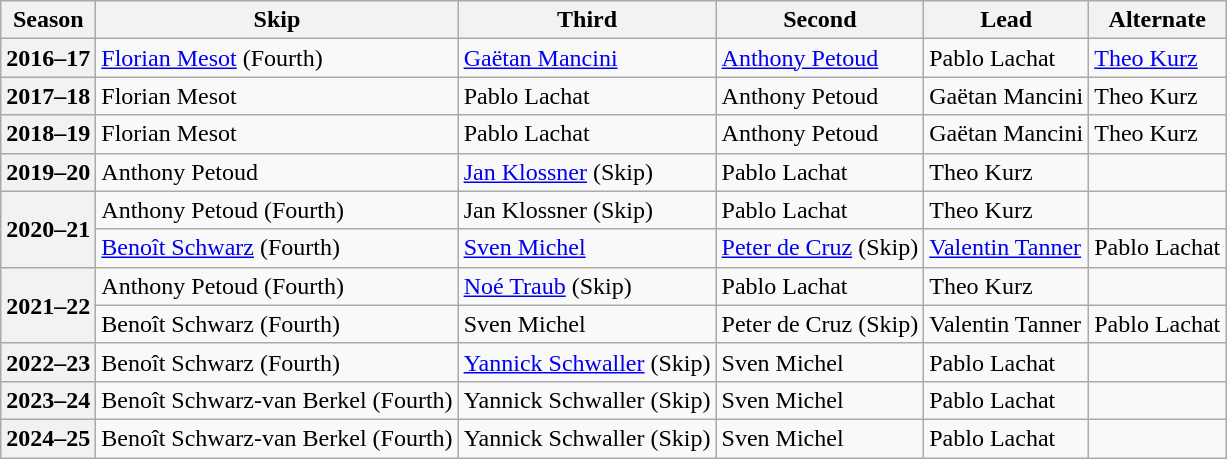<table class="wikitable">
<tr>
<th scope="col">Season</th>
<th scope="col">Skip</th>
<th scope="col">Third</th>
<th scope="col">Second</th>
<th scope="col">Lead</th>
<th scope="col">Alternate</th>
</tr>
<tr>
<th scope="row">2016–17</th>
<td><a href='#'>Florian Mesot</a> (Fourth)</td>
<td><a href='#'>Gaëtan Mancini</a></td>
<td><a href='#'>Anthony Petoud</a></td>
<td>Pablo Lachat</td>
<td><a href='#'>Theo Kurz</a></td>
</tr>
<tr>
<th scope="row">2017–18</th>
<td>Florian Mesot</td>
<td>Pablo Lachat</td>
<td>Anthony Petoud</td>
<td>Gaëtan Mancini</td>
<td>Theo Kurz</td>
</tr>
<tr>
<th scope="row">2018–19</th>
<td>Florian Mesot</td>
<td>Pablo Lachat</td>
<td>Anthony Petoud</td>
<td>Gaëtan Mancini</td>
<td>Theo Kurz</td>
</tr>
<tr>
<th scope="row">2019–20</th>
<td>Anthony Petoud</td>
<td><a href='#'>Jan Klossner</a> (Skip)</td>
<td>Pablo Lachat</td>
<td>Theo Kurz</td>
<td></td>
</tr>
<tr>
<th scope="row" rowspan="2">2020–21</th>
<td>Anthony Petoud (Fourth)</td>
<td>Jan Klossner (Skip)</td>
<td>Pablo Lachat</td>
<td>Theo Kurz</td>
<td></td>
</tr>
<tr>
<td><a href='#'>Benoît Schwarz</a> (Fourth)</td>
<td><a href='#'>Sven Michel</a></td>
<td><a href='#'>Peter de Cruz</a> (Skip)</td>
<td><a href='#'>Valentin Tanner</a></td>
<td>Pablo Lachat</td>
</tr>
<tr>
<th scope="row" rowspan="2">2021–22</th>
<td>Anthony Petoud (Fourth)</td>
<td><a href='#'>Noé Traub</a> (Skip)</td>
<td>Pablo Lachat</td>
<td>Theo Kurz</td>
<td></td>
</tr>
<tr>
<td>Benoît Schwarz (Fourth)</td>
<td>Sven Michel</td>
<td>Peter de Cruz (Skip)</td>
<td>Valentin Tanner</td>
<td>Pablo Lachat</td>
</tr>
<tr>
<th scope="row">2022–23</th>
<td>Benoît Schwarz (Fourth)</td>
<td><a href='#'>Yannick Schwaller</a> (Skip)</td>
<td>Sven Michel</td>
<td>Pablo Lachat</td>
<td></td>
</tr>
<tr>
<th scope="row">2023–24</th>
<td>Benoît Schwarz-van Berkel (Fourth)</td>
<td>Yannick Schwaller (Skip)</td>
<td>Sven Michel</td>
<td>Pablo Lachat</td>
<td></td>
</tr>
<tr>
<th scope="row">2024–25</th>
<td>Benoît Schwarz-van Berkel (Fourth)</td>
<td>Yannick Schwaller (Skip)</td>
<td>Sven Michel</td>
<td>Pablo Lachat</td>
<td></td>
</tr>
</table>
